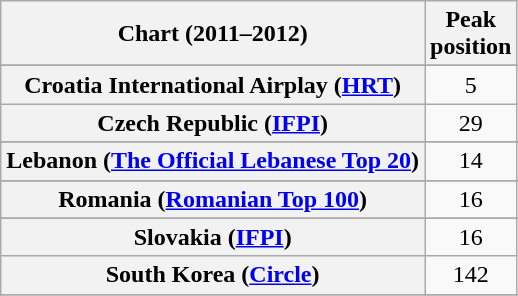<table class="wikitable sortable plainrowheaders" style="text-align:center">
<tr>
<th scope="col">Chart (2011–2012)</th>
<th scope="col">Peak<br>position</th>
</tr>
<tr>
</tr>
<tr>
</tr>
<tr>
</tr>
<tr>
</tr>
<tr>
</tr>
<tr>
</tr>
<tr>
<th scope="row">Croatia International Airplay (<a href='#'>HRT</a>)</th>
<td align="center">5</td>
</tr>
<tr>
<th scope="row">Czech Republic (<a href='#'>IFPI</a>)</th>
<td>29</td>
</tr>
<tr>
</tr>
<tr>
</tr>
<tr>
</tr>
<tr>
</tr>
<tr>
<th scope="row">Lebanon (<a href='#'>The Official Lebanese Top 20</a>)</th>
<td>14</td>
</tr>
<tr>
</tr>
<tr>
</tr>
<tr>
</tr>
<tr>
</tr>
<tr>
<th scope="row">Romania (<a href='#'>Romanian Top 100</a>)</th>
<td>16</td>
</tr>
<tr>
</tr>
<tr>
<th scope="row">Slovakia (<a href='#'>IFPI</a>)</th>
<td>16</td>
</tr>
<tr>
<th scope="row">South Korea (<a href='#'>Circle</a>)</th>
<td>142</td>
</tr>
<tr>
</tr>
<tr>
</tr>
<tr>
</tr>
<tr>
</tr>
<tr>
</tr>
<tr>
</tr>
<tr>
</tr>
<tr>
</tr>
<tr>
</tr>
<tr>
</tr>
</table>
